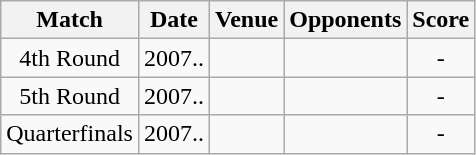<table class="wikitable" style="text-align:center;">
<tr>
<th>Match</th>
<th>Date</th>
<th>Venue</th>
<th>Opponents</th>
<th>Score</th>
</tr>
<tr>
<td>4th Round</td>
<td>2007..</td>
<td><a href='#'></a></td>
<td><a href='#'></a></td>
<td>-</td>
</tr>
<tr>
<td>5th Round</td>
<td>2007..</td>
<td><a href='#'></a></td>
<td><a href='#'></a></td>
<td>-</td>
</tr>
<tr>
<td>Quarterfinals</td>
<td>2007..</td>
<td><a href='#'></a></td>
<td><a href='#'></a></td>
<td>-</td>
</tr>
</table>
